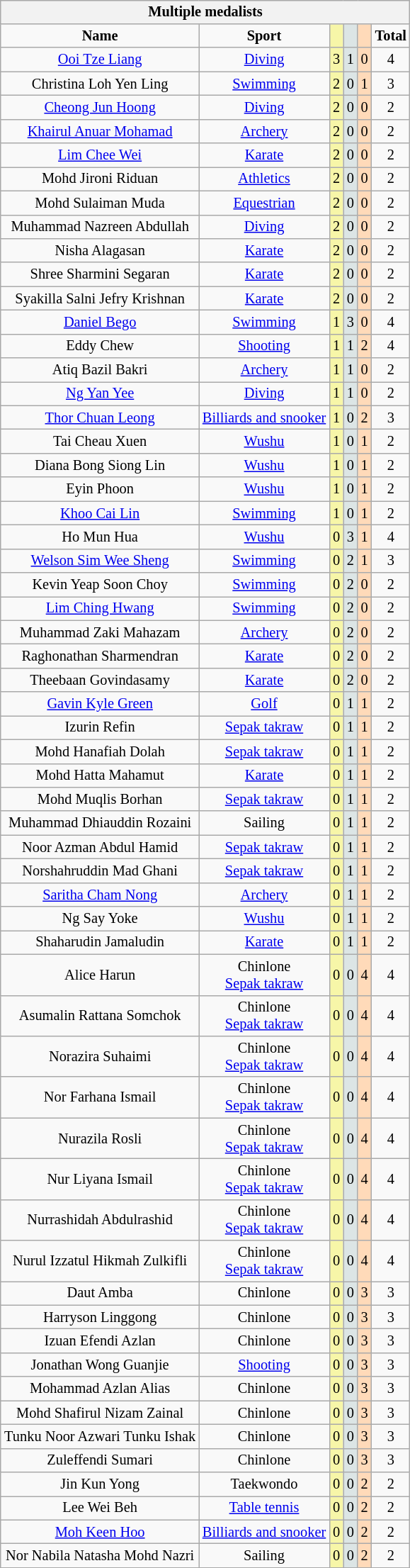<table class="wikitable" style="font-size:85%; float:right">
<tr style="background:#efefef;">
<th colspan=6>Multiple medalists</th>
</tr>
<tr align=center>
<td><strong>Name</strong></td>
<td><strong>Sport</strong></td>
<td bgcolor=#f7f6a8></td>
<td bgcolor=#dce5e5></td>
<td bgcolor=#ffdab9></td>
<td><strong>Total</strong></td>
</tr>
<tr align=center>
<td><a href='#'>Ooi Tze Liang</a></td>
<td><a href='#'>Diving</a></td>
<td style="background:#f7f6a8;">3</td>
<td style="background:#dce5e5;">1</td>
<td style="background:#ffdab9;">0</td>
<td>4</td>
</tr>
<tr align=center>
<td>Christina Loh Yen Ling</td>
<td><a href='#'>Swimming</a></td>
<td style="background:#f7f6a8;">2</td>
<td style="background:#dce5e5;">0</td>
<td style="background:#ffdab9;">1</td>
<td>3</td>
</tr>
<tr align=center>
<td><a href='#'>Cheong Jun Hoong</a></td>
<td><a href='#'>Diving</a></td>
<td style="background:#f7f6a8;">2</td>
<td style="background:#dce5e5;">0</td>
<td style="background:#ffdab9;">0</td>
<td>2</td>
</tr>
<tr align=center>
<td><a href='#'>Khairul Anuar Mohamad</a></td>
<td><a href='#'>Archery</a></td>
<td style="background:#f7f6a8;">2</td>
<td style="background:#dce5e5;">0</td>
<td style="background:#ffdab9;">0</td>
<td>2</td>
</tr>
<tr align=center>
<td><a href='#'>Lim Chee Wei</a></td>
<td><a href='#'>Karate</a></td>
<td style="background:#f7f6a8;">2</td>
<td style="background:#dce5e5;">0</td>
<td style="background:#ffdab9;">0</td>
<td>2</td>
</tr>
<tr align=center>
<td>Mohd Jironi Riduan</td>
<td><a href='#'>Athletics</a></td>
<td style="background:#f7f6a8;">2</td>
<td style="background:#dce5e5;">0</td>
<td style="background:#ffdab9;">0</td>
<td>2</td>
</tr>
<tr align=center>
<td>Mohd Sulaiman Muda</td>
<td><a href='#'>Equestrian</a></td>
<td style="background:#f7f6a8;">2</td>
<td style="background:#dce5e5;">0</td>
<td style="background:#ffdab9;">0</td>
<td>2</td>
</tr>
<tr align=center>
<td>Muhammad Nazreen Abdullah</td>
<td><a href='#'>Diving</a></td>
<td style="background:#f7f6a8;">2</td>
<td style="background:#dce5e5;">0</td>
<td style="background:#ffdab9;">0</td>
<td>2</td>
</tr>
<tr align=center>
<td>Nisha Alagasan</td>
<td><a href='#'>Karate</a></td>
<td style="background:#f7f6a8;">2</td>
<td style="background:#dce5e5;">0</td>
<td style="background:#ffdab9;">0</td>
<td>2</td>
</tr>
<tr align=center>
<td>Shree Sharmini Segaran</td>
<td><a href='#'>Karate</a></td>
<td style="background:#f7f6a8;">2</td>
<td style="background:#dce5e5;">0</td>
<td style="background:#ffdab9;">0</td>
<td>2</td>
</tr>
<tr align=center>
<td>Syakilla Salni Jefry Krishnan</td>
<td><a href='#'>Karate</a></td>
<td style="background:#f7f6a8;">2</td>
<td style="background:#dce5e5;">0</td>
<td style="background:#ffdab9;">0</td>
<td>2</td>
</tr>
<tr align=center>
<td><a href='#'>Daniel Bego</a></td>
<td><a href='#'>Swimming</a></td>
<td style="background:#f7f6a8;">1</td>
<td style="background:#dce5e5;">3</td>
<td style="background:#ffdab9;">0</td>
<td>4</td>
</tr>
<tr align=center>
<td>Eddy Chew</td>
<td><a href='#'>Shooting</a></td>
<td style="background:#f7f6a8;">1</td>
<td style="background:#dce5e5;">1</td>
<td style="background:#ffdab9;">2</td>
<td>4</td>
</tr>
<tr align=center>
<td>Atiq Bazil Bakri</td>
<td><a href='#'>Archery</a></td>
<td style="background:#f7f6a8;">1</td>
<td style="background:#dce5e5;">1</td>
<td style="background:#ffdab9;">0</td>
<td>2</td>
</tr>
<tr align=center>
<td><a href='#'>Ng Yan Yee</a></td>
<td><a href='#'>Diving</a></td>
<td style="background:#f7f6a8;">1</td>
<td style="background:#dce5e5;">1</td>
<td style="background:#ffdab9;">0</td>
<td>2</td>
</tr>
<tr align=center>
<td><a href='#'>Thor Chuan Leong</a></td>
<td><a href='#'>Billiards and snooker</a></td>
<td style="background:#f7f6a8;">1</td>
<td style="background:#dce5e5;">0</td>
<td style="background:#ffdab9;">2</td>
<td>3</td>
</tr>
<tr align=center>
<td>Tai Cheau Xuen</td>
<td><a href='#'>Wushu</a></td>
<td style="background:#f7f6a8;">1</td>
<td style="background:#dce5e5;">0</td>
<td style="background:#ffdab9;">1</td>
<td>2</td>
</tr>
<tr align=center>
<td>Diana Bong Siong Lin</td>
<td><a href='#'>Wushu</a></td>
<td style="background:#f7f6a8;">1</td>
<td style="background:#dce5e5;">0</td>
<td style="background:#ffdab9;">1</td>
<td>2</td>
</tr>
<tr align=center>
<td>Eyin Phoon</td>
<td><a href='#'>Wushu</a></td>
<td style="background:#f7f6a8;">1</td>
<td style="background:#dce5e5;">0</td>
<td style="background:#ffdab9;">1</td>
<td>2</td>
</tr>
<tr align=center>
<td><a href='#'>Khoo Cai Lin</a></td>
<td><a href='#'>Swimming</a></td>
<td style="background:#f7f6a8;">1</td>
<td style="background:#dce5e5;">0</td>
<td style="background:#ffdab9;">1</td>
<td>2</td>
</tr>
<tr align=center>
<td>Ho Mun Hua</td>
<td><a href='#'>Wushu</a></td>
<td style="background:#f7f6a8;">0</td>
<td style="background:#dce5e5;">3</td>
<td style="background:#ffdab9;">1</td>
<td>4</td>
</tr>
<tr align=center>
<td><a href='#'>Welson Sim Wee Sheng</a></td>
<td><a href='#'>Swimming</a></td>
<td style="background:#f7f6a8;">0</td>
<td style="background:#dce5e5;">2</td>
<td style="background:#ffdab9;">1</td>
<td>3</td>
</tr>
<tr align=center>
<td>Kevin Yeap Soon Choy</td>
<td><a href='#'>Swimming</a></td>
<td style="background:#f7f6a8;">0</td>
<td style="background:#dce5e5;">2</td>
<td style="background:#ffdab9;">0</td>
<td>2</td>
</tr>
<tr align=center>
<td><a href='#'>Lim Ching Hwang</a></td>
<td><a href='#'>Swimming</a></td>
<td style="background:#f7f6a8;">0</td>
<td style="background:#dce5e5;">2</td>
<td style="background:#ffdab9;">0</td>
<td>2</td>
</tr>
<tr align=center>
<td>Muhammad Zaki Mahazam</td>
<td><a href='#'>Archery</a></td>
<td style="background:#f7f6a8;">0</td>
<td style="background:#dce5e5;">2</td>
<td style="background:#ffdab9;">0</td>
<td>2</td>
</tr>
<tr align=center>
<td>Raghonathan Sharmendran</td>
<td><a href='#'>Karate</a></td>
<td style="background:#f7f6a8;">0</td>
<td style="background:#dce5e5;">2</td>
<td style="background:#ffdab9;">0</td>
<td>2</td>
</tr>
<tr align=center>
<td>Theebaan Govindasamy</td>
<td><a href='#'>Karate</a></td>
<td style="background:#f7f6a8;">0</td>
<td style="background:#dce5e5;">2</td>
<td style="background:#ffdab9;">0</td>
<td>2</td>
</tr>
<tr align=center>
<td><a href='#'>Gavin Kyle Green</a></td>
<td><a href='#'>Golf</a></td>
<td style="background:#f7f6a8;">0</td>
<td style="background:#dce5e5;">1</td>
<td style="background:#ffdab9;">1</td>
<td>2</td>
</tr>
<tr align=center>
<td>Izurin Refin</td>
<td><a href='#'>Sepak takraw</a></td>
<td style="background:#f7f6a8;">0</td>
<td style="background:#dce5e5;">1</td>
<td style="background:#ffdab9;">1</td>
<td>2</td>
</tr>
<tr align=center>
<td>Mohd Hanafiah Dolah</td>
<td><a href='#'>Sepak takraw</a></td>
<td style="background:#f7f6a8;">0</td>
<td style="background:#dce5e5;">1</td>
<td style="background:#ffdab9;">1</td>
<td>2</td>
</tr>
<tr align=center>
<td>Mohd Hatta Mahamut</td>
<td><a href='#'>Karate</a></td>
<td style="background:#f7f6a8;">0</td>
<td style="background:#dce5e5;">1</td>
<td style="background:#ffdab9;">1</td>
<td>2</td>
</tr>
<tr align=center>
<td>Mohd Muqlis Borhan</td>
<td><a href='#'>Sepak takraw</a></td>
<td style="background:#f7f6a8;">0</td>
<td style="background:#dce5e5;">1</td>
<td style="background:#ffdab9;">1</td>
<td>2</td>
</tr>
<tr align=center>
<td>Muhammad Dhiauddin Rozaini</td>
<td>Sailing</td>
<td style="background:#f7f6a8;">0</td>
<td style="background:#dce5e5;">1</td>
<td style="background:#ffdab9;">1</td>
<td>2</td>
</tr>
<tr align=center>
<td>Noor Azman Abdul Hamid</td>
<td><a href='#'>Sepak takraw</a></td>
<td style="background:#f7f6a8;">0</td>
<td style="background:#dce5e5;">1</td>
<td style="background:#ffdab9;">1</td>
<td>2</td>
</tr>
<tr align=center>
<td>Norshahruddin Mad Ghani</td>
<td><a href='#'>Sepak takraw</a></td>
<td style="background:#f7f6a8;">0</td>
<td style="background:#dce5e5;">1</td>
<td style="background:#ffdab9;">1</td>
<td>2</td>
</tr>
<tr align=center>
<td><a href='#'>Saritha Cham Nong</a></td>
<td><a href='#'>Archery</a></td>
<td style="background:#f7f6a8;">0</td>
<td style="background:#dce5e5;">1</td>
<td style="background:#ffdab9;">1</td>
<td>2</td>
</tr>
<tr align=center>
<td>Ng Say Yoke</td>
<td><a href='#'>Wushu</a></td>
<td style="background:#f7f6a8;">0</td>
<td style="background:#dce5e5;">1</td>
<td style="background:#ffdab9;">1</td>
<td>2</td>
</tr>
<tr align=center>
<td>Shaharudin Jamaludin</td>
<td><a href='#'>Karate</a></td>
<td style="background:#f7f6a8;">0</td>
<td style="background:#dce5e5;">1</td>
<td style="background:#ffdab9;">1</td>
<td>2</td>
</tr>
<tr align=center>
<td>Alice Harun</td>
<td>Chinlone<br><a href='#'>Sepak takraw</a></td>
<td style="background:#f7f6a8;">0</td>
<td style="background:#dce5e5;">0</td>
<td style="background:#ffdab9;">4</td>
<td>4</td>
</tr>
<tr align=center>
<td>Asumalin Rattana Somchok</td>
<td>Chinlone<br><a href='#'>Sepak takraw</a></td>
<td style="background:#f7f6a8;">0</td>
<td style="background:#dce5e5;">0</td>
<td style="background:#ffdab9;">4</td>
<td>4</td>
</tr>
<tr align=center>
<td>Norazira Suhaimi</td>
<td>Chinlone<br><a href='#'>Sepak takraw</a></td>
<td style="background:#f7f6a8;">0</td>
<td style="background:#dce5e5;">0</td>
<td style="background:#ffdab9;">4</td>
<td>4</td>
</tr>
<tr align=center>
<td>Nor Farhana Ismail</td>
<td>Chinlone<br><a href='#'>Sepak takraw</a></td>
<td style="background:#f7f6a8;">0</td>
<td style="background:#dce5e5;">0</td>
<td style="background:#ffdab9;">4</td>
<td>4</td>
</tr>
<tr align=center>
<td>Nurazila Rosli</td>
<td>Chinlone<br><a href='#'>Sepak takraw</a></td>
<td style="background:#f7f6a8;">0</td>
<td style="background:#dce5e5;">0</td>
<td style="background:#ffdab9;">4</td>
<td>4</td>
</tr>
<tr align=center>
<td>Nur Liyana Ismail</td>
<td>Chinlone<br><a href='#'>Sepak takraw</a></td>
<td style="background:#f7f6a8;">0</td>
<td style="background:#dce5e5;">0</td>
<td style="background:#ffdab9;">4</td>
<td>4</td>
</tr>
<tr align=center>
<td>Nurrashidah Abdulrashid</td>
<td>Chinlone<br><a href='#'>Sepak takraw</a></td>
<td style="background:#f7f6a8;">0</td>
<td style="background:#dce5e5;">0</td>
<td style="background:#ffdab9;">4</td>
<td>4</td>
</tr>
<tr align=center>
<td>Nurul Izzatul Hikmah Zulkifli</td>
<td>Chinlone<br><a href='#'>Sepak takraw</a></td>
<td style="background:#f7f6a8;">0</td>
<td style="background:#dce5e5;">0</td>
<td style="background:#ffdab9;">4</td>
<td>4</td>
</tr>
<tr align=center>
<td>Daut Amba</td>
<td>Chinlone</td>
<td style="background:#f7f6a8;">0</td>
<td style="background:#dce5e5;">0</td>
<td style="background:#ffdab9;">3</td>
<td>3</td>
</tr>
<tr align=center>
<td>Harryson Linggong</td>
<td>Chinlone</td>
<td style="background:#f7f6a8;">0</td>
<td style="background:#dce5e5;">0</td>
<td style="background:#ffdab9;">3</td>
<td>3</td>
</tr>
<tr align=center>
<td>Izuan Efendi Azlan</td>
<td>Chinlone</td>
<td style="background:#f7f6a8;">0</td>
<td style="background:#dce5e5;">0</td>
<td style="background:#ffdab9;">3</td>
<td>3</td>
</tr>
<tr align=center>
<td>Jonathan Wong Guanjie</td>
<td><a href='#'>Shooting</a></td>
<td style="background:#f7f6a8;">0</td>
<td style="background:#dce5e5;">0</td>
<td style="background:#ffdab9;">3</td>
<td>3</td>
</tr>
<tr align=center>
<td>Mohammad Azlan Alias</td>
<td>Chinlone</td>
<td style="background:#f7f6a8;">0</td>
<td style="background:#dce5e5;">0</td>
<td style="background:#ffdab9;">3</td>
<td>3</td>
</tr>
<tr align=center>
<td>Mohd Shafirul Nizam Zainal</td>
<td>Chinlone</td>
<td style="background:#f7f6a8;">0</td>
<td style="background:#dce5e5;">0</td>
<td style="background:#ffdab9;">3</td>
<td>3</td>
</tr>
<tr align=center>
<td>Tunku Noor Azwari Tunku Ishak</td>
<td>Chinlone</td>
<td style="background:#f7f6a8;">0</td>
<td style="background:#dce5e5;">0</td>
<td style="background:#ffdab9;">3</td>
<td>3</td>
</tr>
<tr align=center>
<td>Zuleffendi Sumari</td>
<td>Chinlone</td>
<td style="background:#f7f6a8;">0</td>
<td style="background:#dce5e5;">0</td>
<td style="background:#ffdab9;">3</td>
<td>3</td>
</tr>
<tr align=center>
<td>Jin Kun Yong</td>
<td>Taekwondo</td>
<td style="background:#f7f6a8;">0</td>
<td style="background:#dce5e5;">0</td>
<td style="background:#ffdab9;">2</td>
<td>2</td>
</tr>
<tr align=center>
<td>Lee Wei Beh</td>
<td><a href='#'>Table tennis</a></td>
<td style="background:#f7f6a8;">0</td>
<td style="background:#dce5e5;">0</td>
<td style="background:#ffdab9;">2</td>
<td>2</td>
</tr>
<tr align=center>
<td><a href='#'>Moh Keen Hoo</a></td>
<td><a href='#'>Billiards and snooker</a></td>
<td style="background:#f7f6a8;">0</td>
<td style="background:#dce5e5;">0</td>
<td style="background:#ffdab9;">2</td>
<td>2</td>
</tr>
<tr align=center>
<td>Nor Nabila Natasha Mohd Nazri</td>
<td>Sailing</td>
<td style="background:#f7f6a8;">0</td>
<td style="background:#dce5e5;">0</td>
<td style="background:#ffdab9;">2</td>
<td>2</td>
</tr>
</table>
